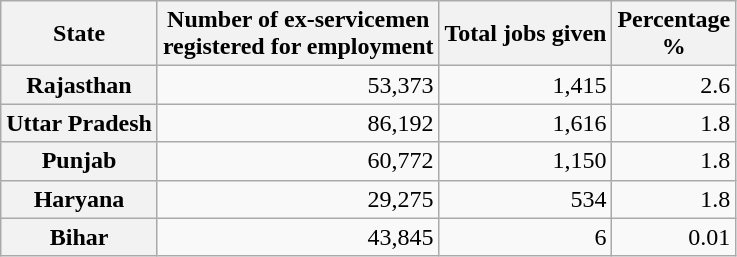<table class="wikitable">
<tr>
<th>State</th>
<th>Number of ex-servicemen<br>registered for employment</th>
<th>Total jobs given</th>
<th>Percentage<br>%</th>
</tr>
<tr align="right">
<th>Rajasthan</th>
<td>53,373</td>
<td>1,415</td>
<td>2.6</td>
</tr>
<tr align="right">
<th>Uttar Pradesh</th>
<td>86,192</td>
<td>1,616</td>
<td>1.8</td>
</tr>
<tr align="right">
<th>Punjab</th>
<td>60,772</td>
<td>1,150</td>
<td>1.8</td>
</tr>
<tr align="right">
<th>Haryana</th>
<td>29,275</td>
<td>534</td>
<td>1.8</td>
</tr>
<tr align="right">
<th>Bihar</th>
<td>43,845</td>
<td>6</td>
<td>0.01</td>
</tr>
</table>
